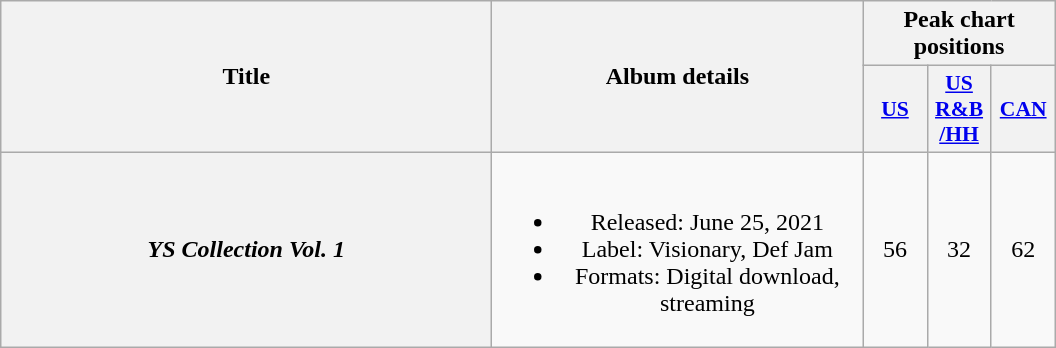<table class="wikitable plainrowheaders" style="text-align:center;">
<tr>
<th scope="col" rowspan="2" style="width:20em;">Title</th>
<th scope="col" rowspan="2" style="width:15em;">Album details</th>
<th scope="col" colspan="3">Peak chart positions</th>
</tr>
<tr>
<th scope="col" style="width:2.5em;font-size:90%;"><a href='#'>US</a><br></th>
<th scope="col" style="width:2.5em;font-size:90%;"><a href='#'>US<br>R&B<br>/HH</a><br></th>
<th scope="col" style="width:2.5em;font-size:90%;"><a href='#'>CAN</a><br></th>
</tr>
<tr>
<th scope="row"><em>YS Collection Vol. 1</em></th>
<td><br><ul><li>Released: June 25, 2021</li><li>Label: Visionary, Def Jam</li><li>Formats: Digital download, streaming</li></ul></td>
<td>56</td>
<td>32</td>
<td>62</td>
</tr>
</table>
